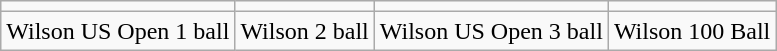<table class="wikitable" style="text-align: center;">
<tr>
<td></td>
<td></td>
<td></td>
<td></td>
</tr>
<tr>
<td>Wilson US Open 1 ball</td>
<td>Wilson 2 ball</td>
<td>Wilson US Open 3 ball</td>
<td>Wilson 100 Ball</td>
</tr>
</table>
